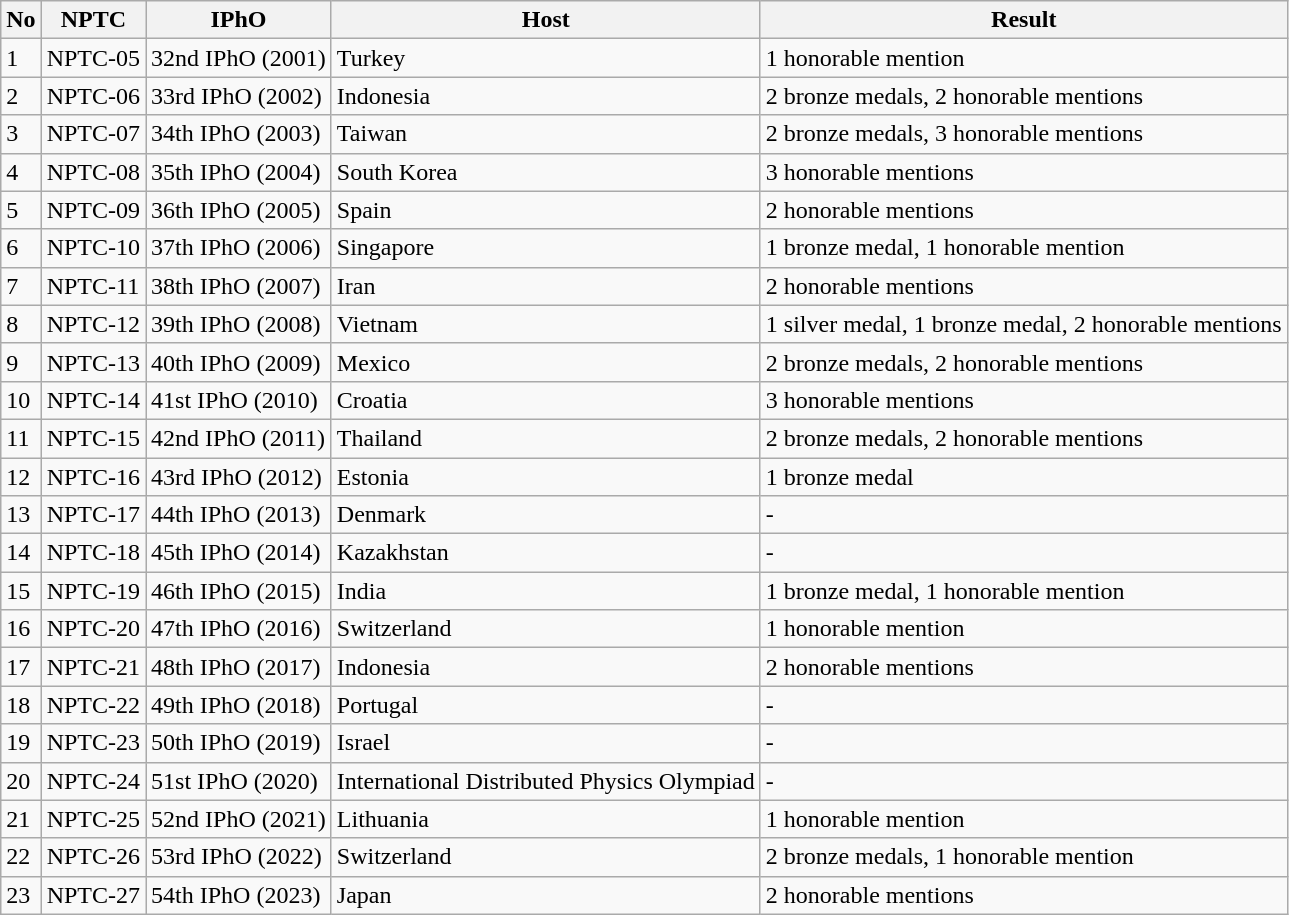<table class="wikitable">
<tr>
<th>No</th>
<th>NPTC</th>
<th>IPhO</th>
<th>Host</th>
<th>Result</th>
</tr>
<tr>
<td>1</td>
<td>NPTC-05</td>
<td>32nd IPhO (2001)</td>
<td>Turkey</td>
<td>1 honorable mention</td>
</tr>
<tr>
<td>2</td>
<td>NPTC-06</td>
<td>33rd IPhO (2002)</td>
<td>Indonesia</td>
<td>2 bronze medals, 2 honorable mentions</td>
</tr>
<tr>
<td>3</td>
<td>NPTC-07</td>
<td>34th IPhO (2003)</td>
<td>Taiwan</td>
<td>2 bronze medals, 3 honorable mentions</td>
</tr>
<tr>
<td>4</td>
<td>NPTC-08</td>
<td>35th IPhO (2004)</td>
<td>South Korea</td>
<td>3 honorable mentions</td>
</tr>
<tr>
<td>5</td>
<td>NPTC-09</td>
<td>36th IPhO (2005)</td>
<td>Spain</td>
<td>2 honorable mentions</td>
</tr>
<tr>
<td>6</td>
<td>NPTC-10</td>
<td>37th IPhO (2006)</td>
<td>Singapore</td>
<td>1 bronze medal, 1 honorable mention</td>
</tr>
<tr>
<td>7</td>
<td>NPTC-11</td>
<td>38th IPhO (2007)</td>
<td>Iran</td>
<td>2 honorable mentions</td>
</tr>
<tr>
<td>8</td>
<td>NPTC-12</td>
<td>39th IPhO (2008)</td>
<td>Vietnam</td>
<td>1 silver medal, 1 bronze medal, 2 honorable mentions</td>
</tr>
<tr>
<td>9</td>
<td>NPTC-13</td>
<td>40th IPhO (2009)</td>
<td>Mexico</td>
<td>2 bronze medals, 2 honorable mentions</td>
</tr>
<tr>
<td>10</td>
<td>NPTC-14</td>
<td>41st IPhO (2010)</td>
<td>Croatia</td>
<td>3 honorable mentions</td>
</tr>
<tr>
<td>11</td>
<td>NPTC-15</td>
<td>42nd IPhO (2011)</td>
<td>Thailand</td>
<td>2 bronze medals, 2 honorable mentions</td>
</tr>
<tr>
<td>12</td>
<td>NPTC-16</td>
<td>43rd IPhO (2012)</td>
<td>Estonia</td>
<td>1 bronze medal</td>
</tr>
<tr>
<td>13</td>
<td>NPTC-17</td>
<td>44th IPhO (2013)</td>
<td>Denmark</td>
<td>-</td>
</tr>
<tr>
<td>14</td>
<td>NPTC-18</td>
<td>45th IPhO (2014)</td>
<td>Kazakhstan</td>
<td>-</td>
</tr>
<tr>
<td>15</td>
<td>NPTC-19</td>
<td>46th IPhO (2015)</td>
<td>India</td>
<td>1 bronze medal, 1 honorable mention</td>
</tr>
<tr>
<td>16</td>
<td>NPTC-20</td>
<td>47th IPhO (2016)</td>
<td>Switzerland</td>
<td>1 honorable mention</td>
</tr>
<tr>
<td>17</td>
<td>NPTC-21</td>
<td>48th IPhO (2017)</td>
<td>Indonesia</td>
<td>2 honorable mentions</td>
</tr>
<tr>
<td>18</td>
<td>NPTC-22</td>
<td>49th IPhO (2018)</td>
<td>Portugal</td>
<td>-</td>
</tr>
<tr>
<td>19</td>
<td>NPTC-23</td>
<td>50th IPhO (2019)</td>
<td>Israel</td>
<td>-</td>
</tr>
<tr>
<td>20</td>
<td>NPTC-24</td>
<td>51st IPhO (2020)</td>
<td>International Distributed Physics Olympiad</td>
<td>-</td>
</tr>
<tr>
<td>21</td>
<td>NPTC-25</td>
<td>52nd IPhO (2021)</td>
<td>Lithuania</td>
<td>1 honorable mention</td>
</tr>
<tr>
<td>22</td>
<td>NPTC-26</td>
<td>53rd IPhO (2022)</td>
<td>Switzerland</td>
<td>2 bronze medals, 1 honorable mention</td>
</tr>
<tr>
<td>23</td>
<td>NPTC-27</td>
<td>54th IPhO (2023)</td>
<td>Japan</td>
<td>2 honorable mentions</td>
</tr>
</table>
